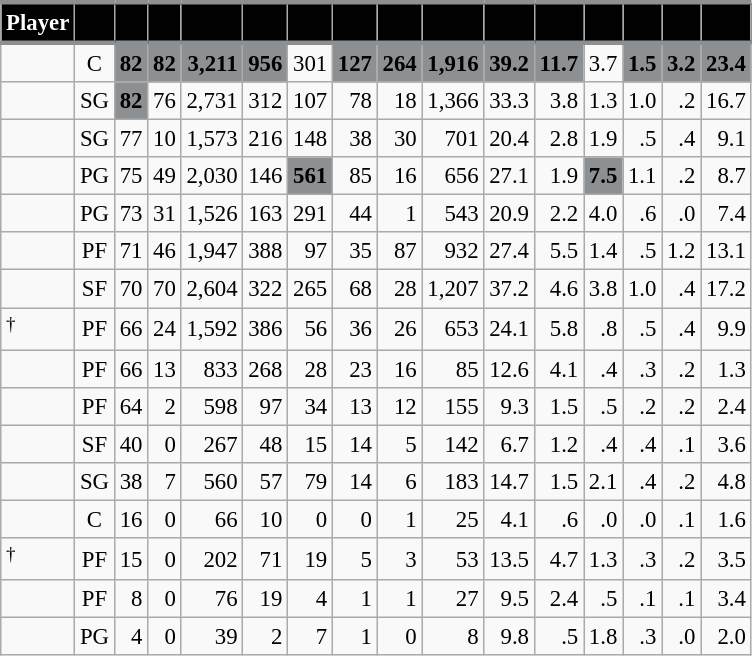<table class="wikitable sortable" style="font-size: 95%; text-align:right;">
<tr>
<th style="background:#010101; color:#FFFFFF; border-top:#8D9093 3px solid; border-bottom:#8D9093 3px solid;">Player</th>
<th style="background:#010101; color:#FFFFFF; border-top:#8D9093 3px solid; border-bottom:#8D9093 3px solid;"></th>
<th style="background:#010101; color:#FFFFFF; border-top:#8D9093 3px solid; border-bottom:#8D9093 3px solid;"></th>
<th style="background:#010101; color:#FFFFFF; border-top:#8D9093 3px solid; border-bottom:#8D9093 3px solid;"></th>
<th style="background:#010101; color:#FFFFFF; border-top:#8D9093 3px solid; border-bottom:#8D9093 3px solid;"></th>
<th style="background:#010101; color:#FFFFFF; border-top:#8D9093 3px solid; border-bottom:#8D9093 3px solid;"></th>
<th style="background:#010101; color:#FFFFFF; border-top:#8D9093 3px solid; border-bottom:#8D9093 3px solid;"></th>
<th style="background:#010101; color:#FFFFFF; border-top:#8D9093 3px solid; border-bottom:#8D9093 3px solid;"></th>
<th style="background:#010101; color:#FFFFFF; border-top:#8D9093 3px solid; border-bottom:#8D9093 3px solid;"></th>
<th style="background:#010101; color:#FFFFFF; border-top:#8D9093 3px solid; border-bottom:#8D9093 3px solid;"></th>
<th style="background:#010101; color:#FFFFFF; border-top:#8D9093 3px solid; border-bottom:#8D9093 3px solid;"></th>
<th style="background:#010101; color:#FFFFFF; border-top:#8D9093 3px solid; border-bottom:#8D9093 3px solid;"></th>
<th style="background:#010101; color:#FFFFFF; border-top:#8D9093 3px solid; border-bottom:#8D9093 3px solid;"></th>
<th style="background:#010101; color:#FFFFFF; border-top:#8D9093 3px solid; border-bottom:#8D9093 3px solid;"></th>
<th style="background:#010101; color:#FFFFFF; border-top:#8D9093 3px solid; border-bottom:#8D9093 3px solid;"></th>
<th style="background:#010101; color:#FFFFFF; border-top:#8D9093 3px solid; border-bottom:#8D9093 3px solid;"></th>
</tr>
<tr>
<td style="text-align:left;"></td>
<td style="text-align:center;">C</td>
<td style="background:#8D9093; color:#010101;"><strong>82</strong></td>
<td style="background:#8D9093; color:#010101;"><strong>82</strong></td>
<td style="background:#8D9093; color:#010101;"><strong>3,211</strong></td>
<td style="background:#8D9093; color:#010101;"><strong>956</strong></td>
<td>301</td>
<td style="background:#8D9093; color:#010101;"><strong>127</strong></td>
<td style="background:#8D9093; color:#010101;"><strong>264</strong></td>
<td style="background:#8D9093; color:#010101;"><strong>1,916</strong></td>
<td style="background:#8D9093; color:#010101;"><strong>39.2</strong></td>
<td style="background:#8D9093; color:#010101;"><strong>11.7</strong></td>
<td>3.7</td>
<td style="background:#8D9093; color:#010101;"><strong>1.5</strong></td>
<td style="background:#8D9093; color:#010101;"><strong>3.2</strong></td>
<td style="background:#8D9093; color:#010101;"><strong>23.4</strong></td>
</tr>
<tr>
<td style="text-align:left;"></td>
<td style="text-align:center;">SG</td>
<td style="background:#8D9093; color:#010101;"><strong>82</strong></td>
<td>76</td>
<td>2,731</td>
<td>312</td>
<td>107</td>
<td>78</td>
<td>18</td>
<td>1,366</td>
<td>33.3</td>
<td>3.8</td>
<td>1.3</td>
<td>1.0</td>
<td>.2</td>
<td>16.7</td>
</tr>
<tr>
<td style="text-align:left;"></td>
<td style="text-align:center;">SG</td>
<td>77</td>
<td>10</td>
<td>1,573</td>
<td>216</td>
<td>148</td>
<td>38</td>
<td>30</td>
<td>701</td>
<td>20.4</td>
<td>2.8</td>
<td>1.9</td>
<td>.5</td>
<td>.4</td>
<td>9.1</td>
</tr>
<tr>
<td style="text-align:left;"></td>
<td style="text-align:center;">PG</td>
<td>75</td>
<td>49</td>
<td>2,030</td>
<td>146</td>
<td style="background:#8D9093; color:#010101;"><strong>561</strong></td>
<td>85</td>
<td>16</td>
<td>656</td>
<td>27.1</td>
<td>1.9</td>
<td style="background:#8D9093; color:#010101;"><strong>7.5</strong></td>
<td>1.1</td>
<td>.2</td>
<td>8.7</td>
</tr>
<tr>
<td style="text-align:left;"></td>
<td style="text-align:center;">PG</td>
<td>73</td>
<td>31</td>
<td>1,526</td>
<td>163</td>
<td>291</td>
<td>44</td>
<td>1</td>
<td>543</td>
<td>20.9</td>
<td>2.2</td>
<td>4.0</td>
<td>.6</td>
<td>.0</td>
<td>7.4</td>
</tr>
<tr>
<td style="text-align:left;"></td>
<td style="text-align:center;">PF</td>
<td>71</td>
<td>46</td>
<td>1,947</td>
<td>388</td>
<td>97</td>
<td>35</td>
<td>87</td>
<td>932</td>
<td>27.4</td>
<td>5.5</td>
<td>1.4</td>
<td>.5</td>
<td>1.2</td>
<td>13.1</td>
</tr>
<tr>
<td style="text-align:left;"></td>
<td style="text-align:center;">SF</td>
<td>70</td>
<td>70</td>
<td>2,604</td>
<td>322</td>
<td>265</td>
<td>68</td>
<td>28</td>
<td>1,207</td>
<td>37.2</td>
<td>4.6</td>
<td>3.8</td>
<td>1.0</td>
<td>.4</td>
<td>17.2</td>
</tr>
<tr>
<td style="text-align:left;"><sup>†</sup></td>
<td style="text-align:center;">PF</td>
<td>66</td>
<td>24</td>
<td>1,592</td>
<td>386</td>
<td>56</td>
<td>36</td>
<td>26</td>
<td>653</td>
<td>24.1</td>
<td>5.8</td>
<td>.8</td>
<td>.5</td>
<td>.4</td>
<td>9.9</td>
</tr>
<tr>
<td style="text-align:left;"></td>
<td style="text-align:center;">PF</td>
<td>66</td>
<td>13</td>
<td>833</td>
<td>268</td>
<td>28</td>
<td>23</td>
<td>16</td>
<td>85</td>
<td>12.6</td>
<td>4.1</td>
<td>.4</td>
<td>.3</td>
<td>.2</td>
<td>1.3</td>
</tr>
<tr>
<td style="text-align:left;"></td>
<td style="text-align:center;">PF</td>
<td>64</td>
<td>2</td>
<td>598</td>
<td>97</td>
<td>34</td>
<td>13</td>
<td>12</td>
<td>155</td>
<td>9.3</td>
<td>1.5</td>
<td>.5</td>
<td>.2</td>
<td>.2</td>
<td>2.4</td>
</tr>
<tr>
<td style="text-align:left;"></td>
<td style="text-align:center;">SF</td>
<td>40</td>
<td>0</td>
<td>267</td>
<td>48</td>
<td>15</td>
<td>14</td>
<td>5</td>
<td>142</td>
<td>6.7</td>
<td>1.2</td>
<td>.4</td>
<td>.4</td>
<td>.1</td>
<td>3.6</td>
</tr>
<tr>
<td style="text-align:left;"></td>
<td style="text-align:center;">SG</td>
<td>38</td>
<td>7</td>
<td>560</td>
<td>57</td>
<td>79</td>
<td>14</td>
<td>6</td>
<td>183</td>
<td>14.7</td>
<td>1.5</td>
<td>2.1</td>
<td>.4</td>
<td>.2</td>
<td>4.8</td>
</tr>
<tr>
<td style="text-align:left;"></td>
<td style="text-align:center;">C</td>
<td>16</td>
<td>0</td>
<td>66</td>
<td>10</td>
<td>0</td>
<td>0</td>
<td>1</td>
<td>25</td>
<td>4.1</td>
<td>.6</td>
<td>.0</td>
<td>.0</td>
<td>.1</td>
<td>1.6</td>
</tr>
<tr>
<td style="text-align:left;"><sup>†</sup></td>
<td style="text-align:center;">PF</td>
<td>15</td>
<td>0</td>
<td>202</td>
<td>71</td>
<td>19</td>
<td>5</td>
<td>3</td>
<td>53</td>
<td>13.5</td>
<td>4.7</td>
<td>1.3</td>
<td>.3</td>
<td>.2</td>
<td>3.5</td>
</tr>
<tr>
<td style="text-align:left;"></td>
<td style="text-align:center;">PF</td>
<td>8</td>
<td>0</td>
<td>76</td>
<td>19</td>
<td>4</td>
<td>1</td>
<td>1</td>
<td>27</td>
<td>9.5</td>
<td>2.4</td>
<td>.5</td>
<td>.1</td>
<td>.1</td>
<td>3.4</td>
</tr>
<tr>
<td style="text-align:left;"></td>
<td style="text-align:center;">PG</td>
<td>4</td>
<td>0</td>
<td>39</td>
<td>2</td>
<td>7</td>
<td>1</td>
<td>0</td>
<td>8</td>
<td>9.8</td>
<td>.5</td>
<td>1.8</td>
<td>.3</td>
<td>.0</td>
<td>2.0</td>
</tr>
</table>
